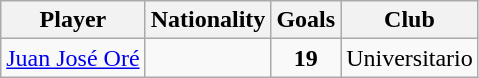<table class="wikitable">
<tr>
<th>Player</th>
<th>Nationality</th>
<th>Goals</th>
<th>Club</th>
</tr>
<tr align=center>
<td><a href='#'>Juan José Oré</a></td>
<td></td>
<td><strong>19</strong></td>
<td>Universitario</td>
</tr>
</table>
